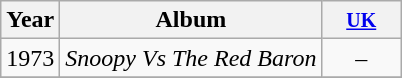<table class="wikitable">
<tr>
<th>Year</th>
<th>Album</th>
<th style="width:45px;"><small><a href='#'>UK</a></small></th>
</tr>
<tr>
<td rowspan="1">1973</td>
<td><em>Snoopy Vs The Red Baron</em></td>
<td align=center>–</td>
</tr>
<tr>
</tr>
</table>
